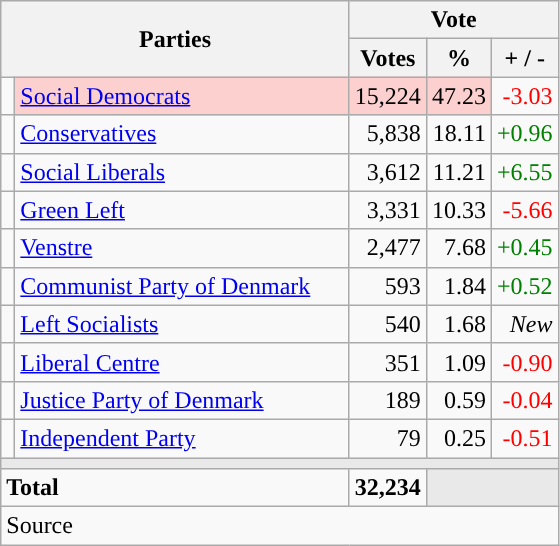<table class="wikitable" style="text-align:right;">
<tr>
<th style="text-align:centre;" rowspan="2" colspan="2" width="225">Parties</th>
<th colspan="3">Vote</th>
</tr>
<tr>
<th width="15">Votes</th>
<th width="15">%</th>
<th width="15">+ / -</th>
</tr>
<tr>
<td width="2" style="color:inherit;background:"></td>
<td bgcolor=#fbd0ce  align="left"><a href='#'>Social Democrats</a></td>
<td bgcolor=#fbd0ce>15,224</td>
<td bgcolor=#fbd0ce>47.23</td>
<td style=color:red;>-3.03</td>
</tr>
<tr>
<td width="2" style="color:inherit;background:"></td>
<td align="left"><a href='#'>Conservatives</a></td>
<td>5,838</td>
<td>18.11</td>
<td style=color:green;>+0.96</td>
</tr>
<tr>
<td width="2" style="color:inherit;background:"></td>
<td align="left"><a href='#'>Social Liberals</a></td>
<td>3,612</td>
<td>11.21</td>
<td style=color:green;>+6.55</td>
</tr>
<tr>
<td width="2" style="color:inherit;background:"></td>
<td align="left"><a href='#'>Green Left</a></td>
<td>3,331</td>
<td>10.33</td>
<td style=color:red;>-5.66</td>
</tr>
<tr>
<td width="2" style="color:inherit;background:"></td>
<td align="left"><a href='#'>Venstre</a></td>
<td>2,477</td>
<td>7.68</td>
<td style=color:green;>+0.45</td>
</tr>
<tr>
<td width="2" style="color:inherit;background:"></td>
<td align="left"><a href='#'>Communist Party of Denmark</a></td>
<td>593</td>
<td>1.84</td>
<td style=color:green;>+0.52</td>
</tr>
<tr>
<td width="2" style="color:inherit;background:"></td>
<td align="left"><a href='#'>Left Socialists</a></td>
<td>540</td>
<td>1.68</td>
<td><em>New</em></td>
</tr>
<tr>
<td width="2" style="color:inherit;background:"></td>
<td align="left"><a href='#'>Liberal Centre</a></td>
<td>351</td>
<td>1.09</td>
<td style=color:red;>-0.90</td>
</tr>
<tr>
<td width="2" style="color:inherit;background:"></td>
<td align="left"><a href='#'>Justice Party of Denmark</a></td>
<td>189</td>
<td>0.59</td>
<td style=color:red;>-0.04</td>
</tr>
<tr>
<td width="2" style="color:inherit;background:"></td>
<td align="left"><a href='#'>Independent Party</a></td>
<td>79</td>
<td>0.25</td>
<td style=color:red;>-0.51</td>
</tr>
<tr>
<td colspan="7" bgcolor="#E9E9E9"></td>
</tr>
<tr>
<td align="left" colspan="2"><strong>Total</strong></td>
<td><strong>32,234</strong></td>
<td bgcolor="#E9E9E9" colspan="2"></td>
</tr>
<tr>
<td align="left" colspan="6">Source</td>
</tr>
</table>
